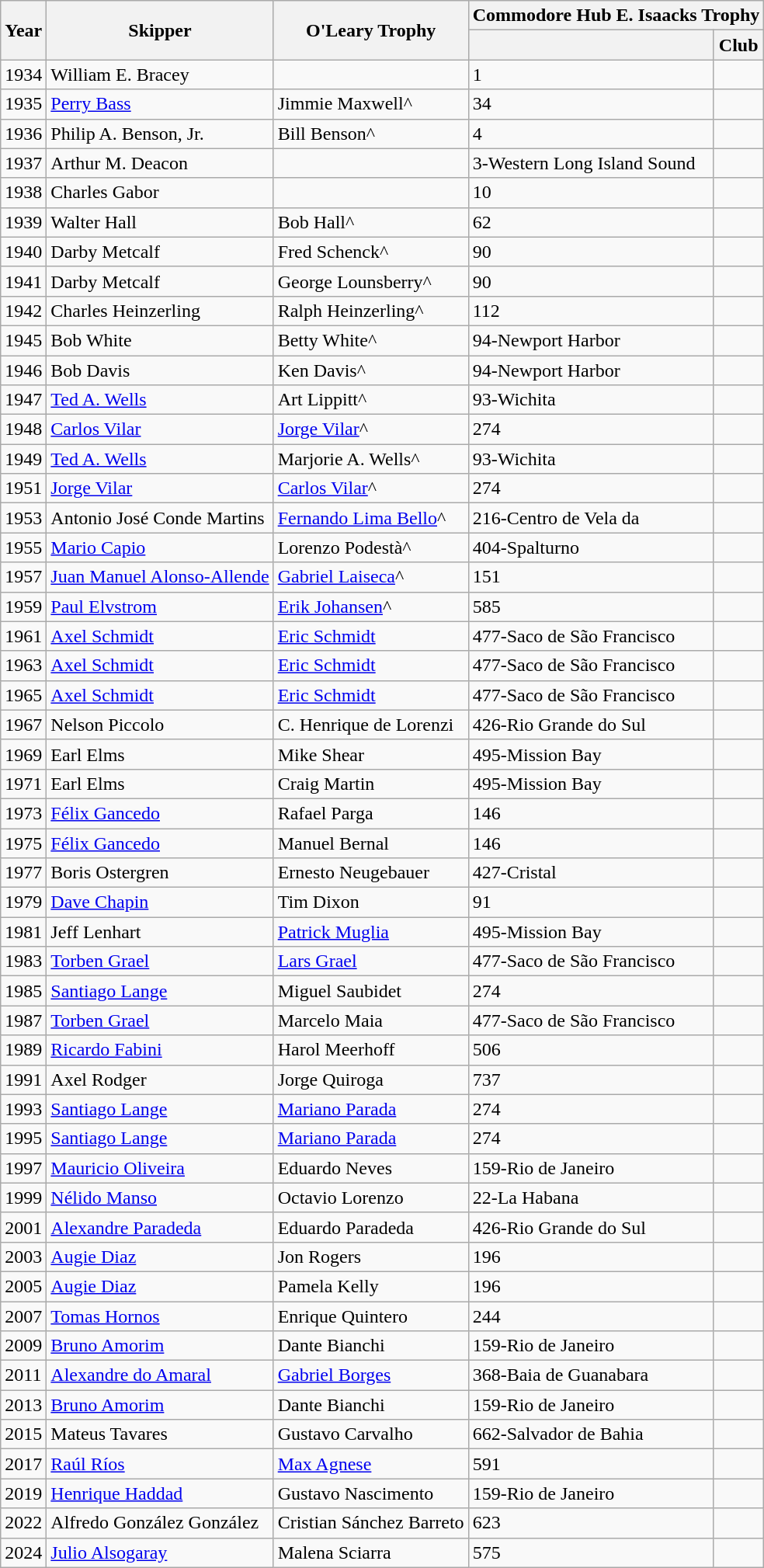<table class="wikitable">
<tr>
<th rowspan=2>Year</th>
<th rowspan=2>Skipper</th>
<th rowspan=2>O'Leary Trophy<br></th>
<th colspan=2>Commodore Hub E. Isaacks Trophy</th>
</tr>
<tr>
<th></th>
<th>Club</th>
</tr>
<tr>
<td>1934</td>
<td>William E. Bracey</td>
<td></td>
<td> 1</td>
<td></td>
</tr>
<tr>
<td>1935</td>
<td><a href='#'>Perry Bass</a></td>
<td>Jimmie Maxwell^</td>
<td> 34</td>
<td></td>
</tr>
<tr>
<td>1936</td>
<td>Philip A. Benson, Jr.</td>
<td>Bill Benson^</td>
<td> 4</td>
<td></td>
</tr>
<tr>
<td>1937</td>
<td>Arthur M. Deacon</td>
<td></td>
<td> 3-Western Long Island Sound</td>
<td></td>
</tr>
<tr>
<td>1938</td>
<td>Charles Gabor</td>
<td></td>
<td> 10</td>
<td></td>
</tr>
<tr>
<td>1939</td>
<td>Walter Hall</td>
<td>Bob Hall^</td>
<td> 62</td>
<td></td>
</tr>
<tr>
<td>1940</td>
<td>Darby Metcalf</td>
<td>Fred Schenck^</td>
<td> 90</td>
<td></td>
</tr>
<tr>
<td>1941</td>
<td>Darby Metcalf</td>
<td>George Lounsberry^</td>
<td> 90</td>
<td></td>
</tr>
<tr>
<td>1942</td>
<td>Charles Heinzerling</td>
<td>Ralph Heinzerling^</td>
<td> 112</td>
<td></td>
</tr>
<tr>
<td>1945</td>
<td>Bob White</td>
<td>Betty White^</td>
<td> 94-Newport Harbor</td>
<td></td>
</tr>
<tr>
<td>1946</td>
<td>Bob Davis</td>
<td>Ken Davis^</td>
<td> 94-Newport Harbor</td>
<td></td>
</tr>
<tr>
<td>1947</td>
<td><a href='#'>Ted A. Wells</a></td>
<td>Art Lippitt^</td>
<td> 93-Wichita</td>
<td></td>
</tr>
<tr>
<td>1948</td>
<td><a href='#'>Carlos Vilar</a></td>
<td><a href='#'>Jorge Vilar</a>^</td>
<td> 274</td>
<td></td>
</tr>
<tr>
<td>1949</td>
<td><a href='#'>Ted A. Wells</a></td>
<td>Marjorie A. Wells^</td>
<td> 93-Wichita</td>
<td></td>
</tr>
<tr>
<td>1951</td>
<td><a href='#'>Jorge Vilar</a></td>
<td><a href='#'>Carlos Vilar</a>^</td>
<td> 274</td>
<td></td>
</tr>
<tr>
<td>1953</td>
<td>Antonio José Conde Martins</td>
<td><a href='#'>Fernando Lima Bello</a>^</td>
<td>  216-Centro de Vela da</td>
<td></td>
</tr>
<tr>
<td>1955</td>
<td><a href='#'>Mario Capio</a></td>
<td>Lorenzo Podestà^</td>
<td> 404-Spalturno</td>
</tr>
<tr>
<td>1957</td>
<td><a href='#'>Juan Manuel Alonso-Allende</a></td>
<td><a href='#'>Gabriel Laiseca</a>^</td>
<td> 151</td>
<td></td>
</tr>
<tr>
<td>1959</td>
<td><a href='#'>Paul Elvstrom</a></td>
<td><a href='#'>Erik Johansen</a>^</td>
<td> 585</td>
<td></td>
</tr>
<tr>
<td>1961</td>
<td><a href='#'>Axel Schmidt</a></td>
<td><a href='#'>Eric Schmidt</a></td>
<td> 477-Saco de São Francisco</td>
<td></td>
</tr>
<tr>
<td>1963</td>
<td><a href='#'>Axel Schmidt</a></td>
<td><a href='#'>Eric Schmidt</a></td>
<td> 477-Saco de São Francisco</td>
<td></td>
</tr>
<tr>
<td>1965</td>
<td><a href='#'>Axel Schmidt</a></td>
<td><a href='#'>Eric Schmidt</a></td>
<td> 477-Saco de São Francisco</td>
<td></td>
</tr>
<tr>
<td>1967</td>
<td>Nelson Piccolo</td>
<td>C. Henrique de Lorenzi</td>
<td> 426-Rio Grande do Sul</td>
<td></td>
</tr>
<tr>
<td>1969</td>
<td>Earl Elms</td>
<td>Mike Shear</td>
<td> 495-Mission Bay</td>
<td></td>
</tr>
<tr>
<td>1971</td>
<td>Earl Elms</td>
<td>Craig Martin</td>
<td> 495-Mission Bay</td>
<td></td>
</tr>
<tr>
<td>1973</td>
<td><a href='#'>Félix Gancedo</a></td>
<td>Rafael Parga</td>
<td> 146</td>
<td></td>
</tr>
<tr>
<td>1975</td>
<td><a href='#'>Félix Gancedo</a></td>
<td>Manuel Bernal</td>
<td> 146</td>
<td></td>
</tr>
<tr>
<td>1977</td>
<td>Boris Ostergren</td>
<td>Ernesto Neugebauer</td>
<td> 427-Cristal</td>
<td></td>
</tr>
<tr>
<td>1979</td>
<td><a href='#'>Dave Chapin</a></td>
<td>Tim Dixon</td>
<td> 91</td>
<td></td>
</tr>
<tr>
<td>1981</td>
<td>Jeff Lenhart</td>
<td><a href='#'>Patrick Muglia</a></td>
<td> 495-Mission Bay</td>
<td></td>
</tr>
<tr>
<td>1983</td>
<td><a href='#'>Torben Grael</a></td>
<td><a href='#'>Lars Grael</a></td>
<td>  477-Saco de São Francisco</td>
<td></td>
</tr>
<tr>
<td>1985</td>
<td><a href='#'>Santiago Lange</a></td>
<td>Miguel Saubidet</td>
<td> 274</td>
<td></td>
</tr>
<tr>
<td>1987</td>
<td><a href='#'>Torben Grael</a></td>
<td>Marcelo Maia</td>
<td> 477-Saco de São Francisco</td>
<td></td>
</tr>
<tr>
<td>1989</td>
<td><a href='#'>Ricardo Fabini</a></td>
<td>Harol Meerhoff</td>
<td> 506</td>
<td></td>
</tr>
<tr>
<td>1991</td>
<td>Axel Rodger</td>
<td>Jorge Quiroga</td>
<td> 737</td>
<td></td>
</tr>
<tr>
<td>1993</td>
<td><a href='#'>Santiago Lange</a></td>
<td><a href='#'>Mariano Parada</a></td>
<td> 274</td>
<td></td>
</tr>
<tr>
<td>1995</td>
<td><a href='#'>Santiago Lange</a></td>
<td><a href='#'>Mariano Parada</a></td>
<td> 274</td>
<td></td>
</tr>
<tr>
<td>1997</td>
<td><a href='#'>Mauricio Oliveira</a></td>
<td>Eduardo Neves</td>
<td> 159-Rio de Janeiro</td>
<td></td>
</tr>
<tr>
<td>1999</td>
<td><a href='#'>Nélido Manso</a></td>
<td>Octavio Lorenzo</td>
<td>  22-La Habana</td>
</tr>
<tr>
<td>2001</td>
<td><a href='#'>Alexandre Paradeda</a></td>
<td>Eduardo Paradeda</td>
<td> 426-Rio Grande do Sul</td>
<td></td>
</tr>
<tr>
<td>2003</td>
<td><a href='#'>Augie Diaz</a></td>
<td>Jon Rogers</td>
<td> 196</td>
<td></td>
</tr>
<tr>
<td>2005</td>
<td><a href='#'>Augie Diaz</a></td>
<td>Pamela Kelly</td>
<td> 196</td>
<td></td>
</tr>
<tr>
<td>2007</td>
<td><a href='#'>Tomas Hornos</a></td>
<td>Enrique Quintero</td>
<td> 244</td>
<td></td>
</tr>
<tr>
<td>2009</td>
<td><a href='#'>Bruno Amorim</a></td>
<td>Dante Bianchi</td>
<td> 159-Rio de Janeiro</td>
<td></td>
</tr>
<tr>
<td>2011</td>
<td><a href='#'>Alexandre do Amaral</a></td>
<td><a href='#'>Gabriel Borges</a></td>
<td> 368-Baia de Guanabara</td>
<td></td>
</tr>
<tr>
<td>2013</td>
<td><a href='#'>Bruno Amorim</a></td>
<td>Dante Bianchi</td>
<td>  159-Rio de Janeiro</td>
<td></td>
</tr>
<tr>
<td>2015</td>
<td>Mateus Tavares</td>
<td>Gustavo Carvalho</td>
<td>  662-Salvador de Bahia</td>
<td></td>
</tr>
<tr>
<td>2017</td>
<td><a href='#'>Raúl Ríos</a></td>
<td><a href='#'>Max Agnese</a></td>
<td> 591</td>
<td></td>
</tr>
<tr>
<td>2019</td>
<td><a href='#'>Henrique Haddad</a></td>
<td>Gustavo Nascimento</td>
<td>  159-Rio de Janeiro</td>
<td></td>
</tr>
<tr>
<td>2022</td>
<td>Alfredo González González</td>
<td>Cristian Sánchez Barreto</td>
<td> 623</td>
<td></td>
</tr>
<tr>
<td>2024</td>
<td><a href='#'>Julio Alsogaray</a></td>
<td>Malena Sciarra</td>
<td> 575</td>
<td></td>
</tr>
</table>
